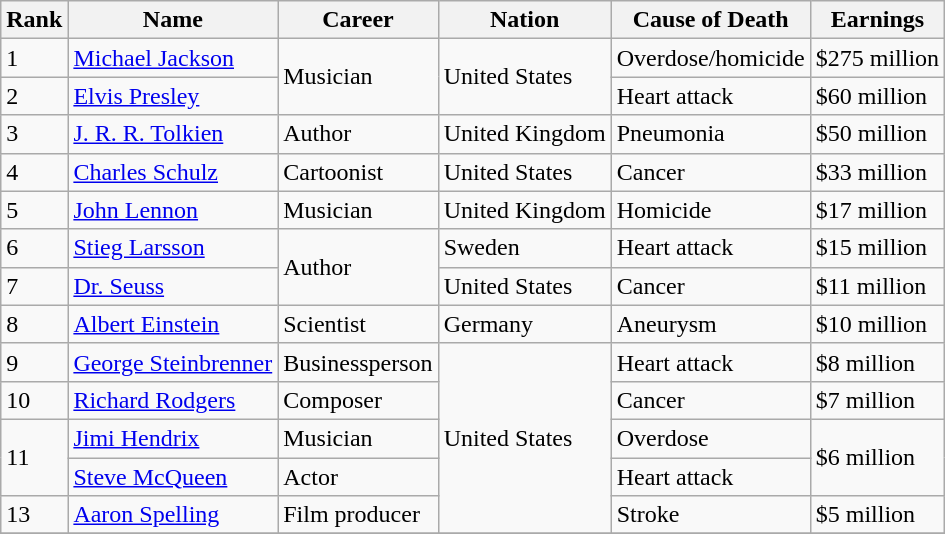<table class="wikitable sortable" border="1">
<tr>
<th scope="col">Rank</th>
<th scope="col">Name</th>
<th scope="col">Career</th>
<th scope="col">Nation</th>
<th>Cause of Death</th>
<th scope="col">Earnings</th>
</tr>
<tr>
<td>1</td>
<td><a href='#'>Michael Jackson</a></td>
<td rowspan="2">Musician</td>
<td rowspan="2">United States</td>
<td>Overdose/homicide</td>
<td>$275 million</td>
</tr>
<tr>
<td>2</td>
<td><a href='#'>Elvis Presley</a></td>
<td>Heart attack</td>
<td>$60 million</td>
</tr>
<tr>
<td>3</td>
<td><a href='#'>J. R. R. Tolkien</a></td>
<td>Author</td>
<td>United Kingdom</td>
<td>Pneumonia</td>
<td>$50 million</td>
</tr>
<tr>
<td>4</td>
<td><a href='#'>Charles Schulz</a></td>
<td>Cartoonist</td>
<td>United States</td>
<td>Cancer</td>
<td>$33 million</td>
</tr>
<tr>
<td>5</td>
<td><a href='#'>John Lennon</a></td>
<td>Musician</td>
<td>United Kingdom</td>
<td>Homicide</td>
<td>$17 million</td>
</tr>
<tr>
<td>6</td>
<td><a href='#'>Stieg Larsson</a></td>
<td rowspan="2">Author</td>
<td>Sweden</td>
<td>Heart attack</td>
<td>$15 million</td>
</tr>
<tr>
<td>7</td>
<td><a href='#'>Dr. Seuss</a></td>
<td>United States</td>
<td>Cancer</td>
<td>$11 million</td>
</tr>
<tr>
<td>8</td>
<td><a href='#'>Albert Einstein</a></td>
<td>Scientist</td>
<td>Germany</td>
<td>Aneurysm</td>
<td>$10 million</td>
</tr>
<tr>
<td>9</td>
<td><a href='#'>George Steinbrenner</a></td>
<td>Businessperson</td>
<td rowspan="5">United States</td>
<td>Heart attack</td>
<td>$8 million</td>
</tr>
<tr>
<td>10</td>
<td><a href='#'>Richard Rodgers</a></td>
<td>Composer</td>
<td>Cancer</td>
<td>$7 million</td>
</tr>
<tr>
<td rowspan="2">11</td>
<td><a href='#'>Jimi Hendrix</a></td>
<td>Musician</td>
<td>Overdose</td>
<td rowspan="2">$6 million</td>
</tr>
<tr>
<td><a href='#'>Steve McQueen</a></td>
<td>Actor</td>
<td>Heart attack</td>
</tr>
<tr>
<td>13</td>
<td><a href='#'>Aaron Spelling</a></td>
<td>Film producer</td>
<td>Stroke</td>
<td>$5 million</td>
</tr>
<tr>
</tr>
</table>
